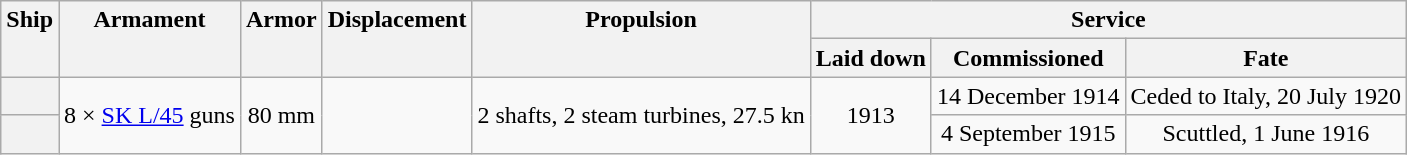<table class="wikitable plainrowheaders" style="text-align: center;">
<tr valign="top">
<th scope="col" rowspan="2">Ship</th>
<th scope="col" rowspan="2">Armament</th>
<th scope="col" rowspan="2">Armor</th>
<th scope="col" rowspan="2">Displacement</th>
<th scope="col" rowspan="2">Propulsion</th>
<th scope="col" colspan="3">Service</th>
</tr>
<tr valign="top">
<th scope="col">Laid down</th>
<th scope="col">Commissioned</th>
<th scope="col">Fate</th>
</tr>
<tr valign="center">
<th scope="row"></th>
<td rowspan="2">8 × <a href='#'> SK L/45</a> guns</td>
<td rowspan="2">80 mm</td>
<td rowspan="2"></td>
<td rowspan="2">2 shafts, 2 steam turbines, 27.5 kn</td>
<td rowspan="2">1913</td>
<td>14 December 1914</td>
<td>Ceded to Italy, 20 July 1920</td>
</tr>
<tr valign="center">
<th scope="row"></th>
<td>4 September 1915</td>
<td>Scuttled, 1 June 1916</td>
</tr>
</table>
